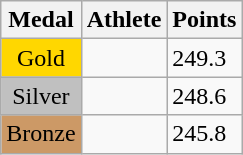<table class="wikitable">
<tr>
<th>Medal</th>
<th>Athlete</th>
<th>Points</th>
</tr>
<tr>
<td style="text-align:center;background-color:gold;">Gold</td>
<td></td>
<td>249.3</td>
</tr>
<tr>
<td style="text-align:center;background-color:silver;">Silver</td>
<td></td>
<td>248.6</td>
</tr>
<tr>
<td style="text-align:center;background-color:#CC9966;">Bronze</td>
<td></td>
<td>245.8</td>
</tr>
</table>
